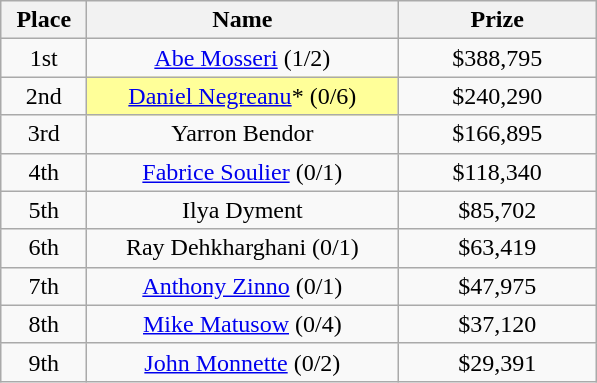<table class="wikitable">
<tr>
<th width="50">Place</th>
<th width="200">Name</th>
<th width="125">Prize</th>
</tr>
<tr>
<td align = "center">1st</td>
<td align = "center"><a href='#'>Abe Mosseri</a> (1/2)</td>
<td align = "center">$388,795</td>
</tr>
<tr>
<td align = "center">2nd</td>
<td align = "center" bgcolor="#FFFF99"><a href='#'>Daniel Negreanu</a>* (0/6)</td>
<td align = "center">$240,290</td>
</tr>
<tr>
<td align = "center">3rd</td>
<td align = "center">Yarron Bendor</td>
<td align = "center">$166,895</td>
</tr>
<tr>
<td align = "center">4th</td>
<td align = "center"><a href='#'>Fabrice Soulier</a> (0/1)</td>
<td align = "center">$118,340</td>
</tr>
<tr>
<td align = "center">5th</td>
<td align = "center">Ilya Dyment</td>
<td align = "center">$85,702</td>
</tr>
<tr>
<td align = "center">6th</td>
<td align = "center">Ray Dehkharghani (0/1)</td>
<td align = "center">$63,419</td>
</tr>
<tr>
<td align = "center">7th</td>
<td align = "center"><a href='#'>Anthony Zinno</a> (0/1)</td>
<td align = "center">$47,975</td>
</tr>
<tr>
<td align = "center">8th</td>
<td align = "center"><a href='#'>Mike Matusow</a> (0/4)</td>
<td align = "center">$37,120</td>
</tr>
<tr>
<td align = "center">9th</td>
<td align = "center"><a href='#'>John Monnette</a> (0/2)</td>
<td align = "center">$29,391</td>
</tr>
</table>
